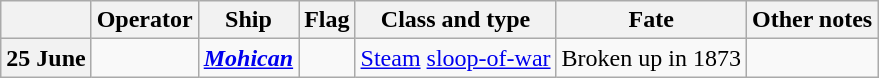<table class="wikitable">
<tr>
<th></th>
<th>Operator</th>
<th>Ship</th>
<th>Flag</th>
<th>Class and type</th>
<th>Fate</th>
<th>Other notes</th>
</tr>
<tr ---->
<th>25 June</th>
<td></td>
<td><a href='#'><strong><em>Mohican</em></strong></a></td>
<td></td>
<td><a href='#'>Steam</a> <a href='#'>sloop-of-war</a></td>
<td>Broken up in 1873</td>
<td></td>
</tr>
</table>
